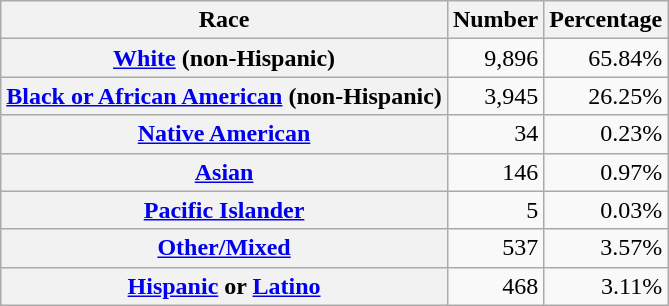<table class="wikitable" style="text-align:right">
<tr>
<th scope="col">Race</th>
<th scope="col">Number</th>
<th scope="col">Percentage</th>
</tr>
<tr>
<th scope="row"><a href='#'>White</a> (non-Hispanic)</th>
<td>9,896</td>
<td>65.84%</td>
</tr>
<tr>
<th scope="row"><a href='#'>Black or African American</a> (non-Hispanic)</th>
<td>3,945</td>
<td>26.25%</td>
</tr>
<tr>
<th scope="row"><a href='#'>Native American</a></th>
<td>34</td>
<td>0.23%</td>
</tr>
<tr>
<th scope="row"><a href='#'>Asian</a></th>
<td>146</td>
<td>0.97%</td>
</tr>
<tr>
<th scope="row"><a href='#'>Pacific Islander</a></th>
<td>5</td>
<td>0.03%</td>
</tr>
<tr>
<th scope="row"><a href='#'>Other/Mixed</a></th>
<td>537</td>
<td>3.57%</td>
</tr>
<tr>
<th scope="row"><a href='#'>Hispanic</a> or <a href='#'>Latino</a></th>
<td>468</td>
<td>3.11%</td>
</tr>
</table>
